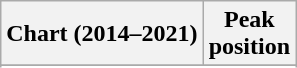<table class="wikitable sortable plainrowheaders">
<tr>
<th scope="col">Chart (2014–2021)</th>
<th scope="col">Peak<br>position</th>
</tr>
<tr>
</tr>
<tr>
</tr>
<tr>
</tr>
<tr>
</tr>
<tr>
</tr>
<tr>
</tr>
<tr>
</tr>
<tr>
</tr>
<tr>
</tr>
<tr>
</tr>
<tr>
</tr>
<tr>
</tr>
<tr>
</tr>
<tr>
</tr>
</table>
